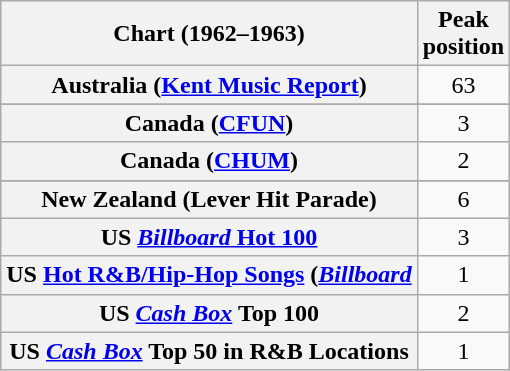<table class="wikitable sortable plainrowheaders" style="text-align:center">
<tr>
<th>Chart (1962–1963)</th>
<th>Peak<br>position</th>
</tr>
<tr>
<th scope="row">Australia (<a href='#'>Kent Music Report</a>)</th>
<td>63</td>
</tr>
<tr>
</tr>
<tr>
</tr>
<tr>
<th scope="row">Canada (<a href='#'>CFUN</a>)</th>
<td>3</td>
</tr>
<tr>
<th scope="row">Canada (<a href='#'>CHUM</a>)</th>
<td>2</td>
</tr>
<tr>
</tr>
<tr>
<th scope="row">New Zealand (Lever Hit Parade)</th>
<td>6</td>
</tr>
<tr>
<th scope="row">US <a href='#'><em>Billboard</em> Hot 100</a></th>
<td>3</td>
</tr>
<tr>
<th scope="row">US <a href='#'>Hot R&B/Hip-Hop Songs</a> (<em><a href='#'>Billboard</a></em></th>
<td>1</td>
</tr>
<tr>
<th scope="row">US <a href='#'><em>Cash Box</em></a> Top 100</th>
<td>2</td>
</tr>
<tr>
<th scope="row">US <a href='#'><em>Cash Box</em></a> Top 50 in R&B Locations</th>
<td>1</td>
</tr>
</table>
